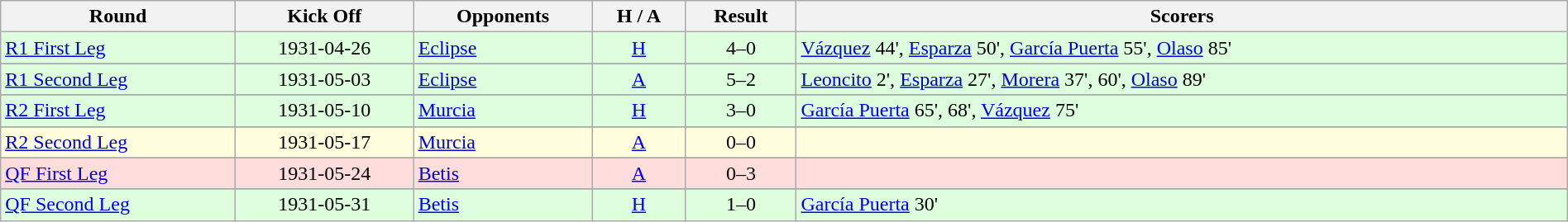<table class="wikitable" style="width:100%;">
<tr style="background:#f0f6ff;">
<th>Round</th>
<th>Kick Off</th>
<th>Opponents</th>
<th>H / A</th>
<th>Result</th>
<th>Scorers</th>
</tr>
<tr bgcolor="#ddffdd">
<td><a href='#'>R1 First Leg</a></td>
<td align=center>1931-04-26</td>
<td><a href='#'>Eclipse</a></td>
<td align=center><a href='#'>H</a></td>
<td align=center>4–0</td>
<td align=left><a href='#'>Vázquez</a> 44', <a href='#'>Esparza</a> 50', <a href='#'>García Puerta</a> 55', <a href='#'>Olaso</a> 85'</td>
</tr>
<tr>
</tr>
<tr bgcolor="#ddffdd">
<td><a href='#'>R1 Second Leg</a></td>
<td align=center>1931-05-03</td>
<td><a href='#'>Eclipse</a></td>
<td align=center><a href='#'>A</a></td>
<td align=center>5–2</td>
<td align=left><a href='#'>Leoncito</a> 2', <a href='#'>Esparza</a> 27', <a href='#'>Morera</a> 37', 60', <a href='#'>Olaso</a> 89'</td>
</tr>
<tr>
</tr>
<tr bgcolor="#ddffdd">
<td><a href='#'>R2 First Leg</a></td>
<td align=center>1931-05-10</td>
<td><a href='#'>Murcia</a></td>
<td align=center><a href='#'>H</a></td>
<td align=center>3–0</td>
<td align=left><a href='#'>García Puerta</a> 65', 68', <a href='#'>Vázquez</a> 75'</td>
</tr>
<tr>
</tr>
<tr bgcolor="#ffffdd">
<td><a href='#'>R2 Second Leg</a></td>
<td align=center>1931-05-17</td>
<td><a href='#'>Murcia</a></td>
<td align=center><a href='#'>A</a></td>
<td align=center>0–0</td>
<td align=left></td>
</tr>
<tr>
</tr>
<tr bgcolor="#ffdddd">
<td><a href='#'>QF First Leg</a></td>
<td align=center>1931-05-24</td>
<td><a href='#'>Betis</a></td>
<td align=center><a href='#'>A</a></td>
<td align=center>0–3</td>
<td align=left></td>
</tr>
<tr>
</tr>
<tr bgcolor="#ddffdd">
<td><a href='#'>QF Second Leg</a></td>
<td align=center>1931-05-31</td>
<td><a href='#'>Betis</a></td>
<td align=center><a href='#'>H</a></td>
<td align=center>1–0</td>
<td align=left><a href='#'>García Puerta</a> 30'</td>
</tr>
</table>
